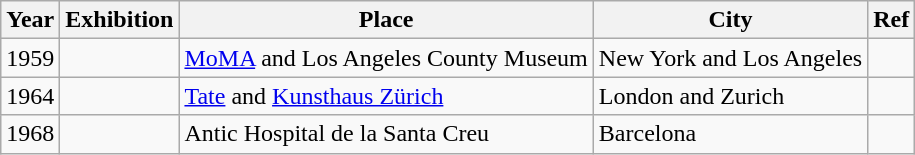<table class="wikitable">
<tr>
<th>Year</th>
<th>Exhibition</th>
<th>Place</th>
<th>City</th>
<th>Ref</th>
</tr>
<tr ----->
<td>1959</td>
<td></td>
<td><a href='#'>MoMA</a> and Los Angeles County Museum</td>
<td>New York and Los Angeles</td>
<td></td>
</tr>
<tr ----->
<td>1964</td>
<td></td>
<td><a href='#'>Tate</a> and <a href='#'>Kunsthaus Zürich</a></td>
<td>London and Zurich</td>
<td></td>
</tr>
<tr ----->
<td>1968</td>
<td></td>
<td>Antic Hospital de la Santa Creu</td>
<td>Barcelona</td>
<td></td>
</tr>
</table>
